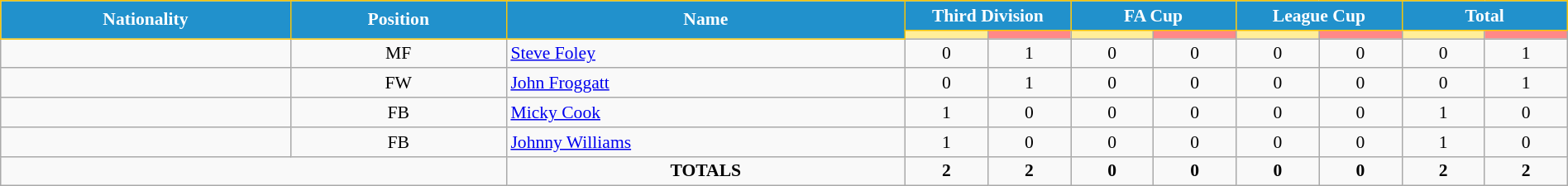<table class="wikitable" style="text-align:center; font-size:90%; width:100%;">
<tr>
<th rowspan="2" style="background:#2191CC; color:white; border:1px solid #F7C408; text-align:center;">Nationality</th>
<th rowspan="2" style="background:#2191CC; color:white; border:1px solid #F7C408; text-align:center;">Position</th>
<th rowspan="2" style="background:#2191CC; color:white; border:1px solid #F7C408; text-align:center;">Name</th>
<th colspan="2" style="background:#2191CC; color:white; border:1px solid #F7C408; text-align:center;">Third Division</th>
<th colspan="2" style="background:#2191CC; color:white; border:1px solid #F7C408; text-align:center;">FA Cup</th>
<th colspan="2" style="background:#2191CC; color:white; border:1px solid #F7C408; text-align:center;">League Cup</th>
<th colspan="2" style="background:#2191CC; color:white; border:1px solid #F7C408; text-align:center;">Total</th>
</tr>
<tr>
<th width=60 style="background: #FFEE99"></th>
<th width=60 style="background: #FF8888"></th>
<th width=60 style="background: #FFEE99"></th>
<th width=60 style="background: #FF8888"></th>
<th width=60 style="background: #FFEE99"></th>
<th width=60 style="background: #FF8888"></th>
<th width=60 style="background: #FFEE99"></th>
<th width=60 style="background: #FF8888"></th>
</tr>
<tr>
<td></td>
<td>MF</td>
<td align="left"><a href='#'>Steve Foley</a></td>
<td>0</td>
<td>1</td>
<td>0</td>
<td>0</td>
<td>0</td>
<td>0</td>
<td>0</td>
<td>1</td>
</tr>
<tr>
<td></td>
<td>FW</td>
<td align="left"><a href='#'>John Froggatt</a></td>
<td>0</td>
<td>1</td>
<td>0</td>
<td>0</td>
<td>0</td>
<td>0</td>
<td>0</td>
<td>1</td>
</tr>
<tr>
<td></td>
<td>FB</td>
<td align="left"><a href='#'>Micky Cook</a></td>
<td>1</td>
<td>0</td>
<td>0</td>
<td>0</td>
<td>0</td>
<td>0</td>
<td>1</td>
<td>0</td>
</tr>
<tr>
<td></td>
<td>FB</td>
<td align="left"><a href='#'>Johnny Williams</a></td>
<td>1</td>
<td>0</td>
<td>0</td>
<td>0</td>
<td>0</td>
<td>0</td>
<td>1</td>
<td>0</td>
</tr>
<tr>
<td colspan="2"></td>
<td><strong>TOTALS</strong></td>
<td><strong>2</strong></td>
<td><strong>2</strong></td>
<td><strong>0</strong></td>
<td><strong>0</strong></td>
<td><strong>0</strong></td>
<td><strong>0</strong></td>
<td><strong>2</strong></td>
<td><strong>2</strong></td>
</tr>
</table>
